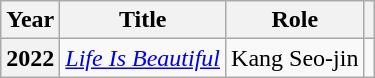<table class="wikitable plainrowheaders sortable" text-align=center>
<tr>
<th scope="col">Year</th>
<th scope="col">Title</th>
<th scope="col">Role</th>
<th scope="col" class="unsortable"></th>
</tr>
<tr>
<th scope="row">2022</th>
<td><em><a href='#'>Life Is Beautiful</a></em></td>
<td>Kang Seo-jin</td>
<td style="text-align:center"></td>
</tr>
</table>
